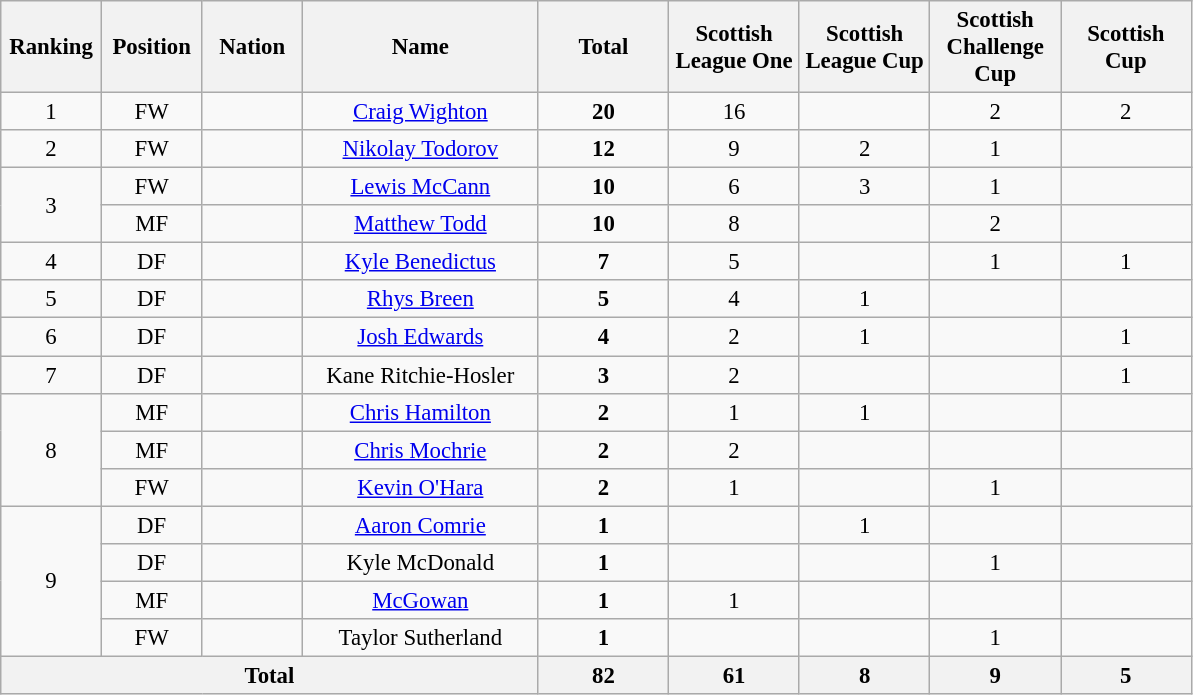<table class="wikitable" style="font-size: 95%; text-align: center;">
<tr>
<th width=60>Ranking</th>
<th width=60>Position</th>
<th width=60>Nation</th>
<th width=150>Name</th>
<th width=80><strong>Total</strong></th>
<th width=80>Scottish League One</th>
<th width=80>Scottish League Cup</th>
<th width=80>Scottish Challenge Cup</th>
<th width=80>Scottish Cup</th>
</tr>
<tr>
<td>1</td>
<td>FW</td>
<td></td>
<td><a href='#'>Craig Wighton</a></td>
<td><strong>20</strong></td>
<td>16</td>
<td></td>
<td>2</td>
<td>2</td>
</tr>
<tr>
<td>2</td>
<td>FW</td>
<td></td>
<td><a href='#'>Nikolay Todorov</a></td>
<td><strong>12</strong></td>
<td>9</td>
<td>2</td>
<td>1</td>
<td></td>
</tr>
<tr>
<td rowspan=2>3</td>
<td>FW</td>
<td></td>
<td><a href='#'>Lewis McCann</a></td>
<td><strong>10</strong></td>
<td>6</td>
<td>3</td>
<td>1</td>
<td></td>
</tr>
<tr>
<td>MF</td>
<td></td>
<td><a href='#'>Matthew Todd</a></td>
<td><strong>10</strong></td>
<td>8</td>
<td></td>
<td>2</td>
<td></td>
</tr>
<tr>
<td>4</td>
<td>DF</td>
<td></td>
<td><a href='#'>Kyle Benedictus</a></td>
<td><strong>7</strong></td>
<td>5</td>
<td></td>
<td>1</td>
<td>1</td>
</tr>
<tr>
<td>5</td>
<td>DF</td>
<td></td>
<td><a href='#'>Rhys Breen</a></td>
<td><strong>5</strong></td>
<td>4</td>
<td>1</td>
<td></td>
<td></td>
</tr>
<tr>
<td>6</td>
<td>DF</td>
<td></td>
<td><a href='#'>Josh Edwards</a></td>
<td><strong>4</strong></td>
<td>2</td>
<td>1</td>
<td></td>
<td>1</td>
</tr>
<tr>
<td>7</td>
<td>DF</td>
<td></td>
<td>Kane Ritchie-Hosler</td>
<td><strong>3</strong></td>
<td>2</td>
<td></td>
<td></td>
<td>1</td>
</tr>
<tr>
<td rowspan=3>8</td>
<td>MF</td>
<td></td>
<td><a href='#'>Chris Hamilton</a></td>
<td><strong>2</strong></td>
<td>1</td>
<td>1</td>
<td></td>
<td></td>
</tr>
<tr>
<td>MF</td>
<td></td>
<td><a href='#'>Chris Mochrie</a></td>
<td><strong>2</strong></td>
<td>2</td>
<td></td>
<td></td>
<td></td>
</tr>
<tr>
<td>FW</td>
<td></td>
<td><a href='#'>Kevin O'Hara</a></td>
<td><strong>2</strong></td>
<td>1</td>
<td></td>
<td>1</td>
<td></td>
</tr>
<tr>
<td rowspan=4>9</td>
<td>DF</td>
<td></td>
<td><a href='#'>Aaron Comrie</a></td>
<td><strong>1</strong></td>
<td></td>
<td>1</td>
<td></td>
<td></td>
</tr>
<tr>
<td>DF</td>
<td></td>
<td>Kyle McDonald</td>
<td><strong>1</strong></td>
<td></td>
<td></td>
<td>1</td>
<td></td>
</tr>
<tr>
<td>MF</td>
<td></td>
<td><a href='#'>McGowan</a></td>
<td><strong>1</strong></td>
<td>1</td>
<td></td>
<td></td>
<td></td>
</tr>
<tr>
<td>FW</td>
<td></td>
<td>Taylor Sutherland</td>
<td><strong>1</strong></td>
<td></td>
<td></td>
<td>1</td>
<td></td>
</tr>
<tr>
<th colspan=4>Total</th>
<th>82</th>
<th>61</th>
<th>8</th>
<th>9</th>
<th>5</th>
</tr>
</table>
